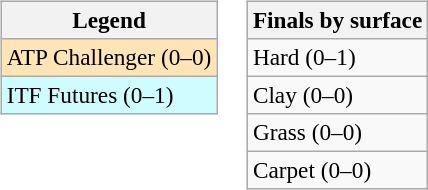<table>
<tr valign=top>
<td><br><table class=wikitable style=font-size:97%>
<tr>
<th>Legend</th>
</tr>
<tr bgcolor=moccasin>
<td>ATP Challenger (0–0)</td>
</tr>
<tr bgcolor=cffcff>
<td>ITF Futures (0–1)</td>
</tr>
</table>
</td>
<td><br><table class=wikitable style=font-size:97%>
<tr>
<th>Finals by surface</th>
</tr>
<tr>
<td>Hard (0–1)</td>
</tr>
<tr>
<td>Clay (0–0)</td>
</tr>
<tr>
<td>Grass (0–0)</td>
</tr>
<tr>
<td>Carpet (0–0)</td>
</tr>
</table>
</td>
</tr>
</table>
